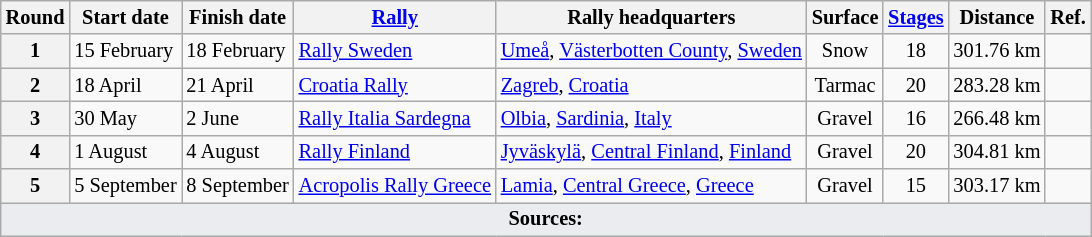<table class="wikitable" style="font-size: 85%;">
<tr>
<th>Round</th>
<th>Start date</th>
<th>Finish date</th>
<th><a href='#'>Rally</a></th>
<th>Rally headquarters</th>
<th>Surface</th>
<th><a href='#'>Stages</a></th>
<th>Distance</th>
<th>Ref.</th>
</tr>
<tr>
<th>1</th>
<td>15 February</td>
<td>18 February</td>
<td> <a href='#'>Rally Sweden</a></td>
<td><a href='#'>Umeå</a>, <a href='#'>Västerbotten County</a>, <a href='#'>Sweden</a></td>
<td align=center>Snow</td>
<td align=center>18</td>
<td align=center>301.76 km</td>
<td align=center></td>
</tr>
<tr>
<th>2</th>
<td>18 April</td>
<td>21 April</td>
<td> <a href='#'>Croatia Rally</a></td>
<td><a href='#'>Zagreb</a>, <a href='#'>Croatia</a></td>
<td align=center>Tarmac</td>
<td align=center>20</td>
<td align=center>283.28 km</td>
<td align=center></td>
</tr>
<tr>
<th>3</th>
<td>30 May</td>
<td>2 June</td>
<td> <a href='#'>Rally Italia Sardegna</a></td>
<td><a href='#'>Olbia</a>, <a href='#'>Sardinia</a>, <a href='#'>Italy</a></td>
<td align=center>Gravel</td>
<td align=center>16</td>
<td align=center>266.48 km</td>
<td align=center></td>
</tr>
<tr>
<th>4</th>
<td>1 August</td>
<td>4 August</td>
<td> <a href='#'>Rally Finland</a></td>
<td><a href='#'>Jyväskylä</a>, <a href='#'>Central Finland</a>, <a href='#'>Finland</a></td>
<td align=center>Gravel</td>
<td align=center>20</td>
<td align=center>304.81 km</td>
<td align=center></td>
</tr>
<tr>
<th>5</th>
<td>5 September</td>
<td>8 September</td>
<td> <a href='#'>Acropolis Rally Greece</a></td>
<td><a href='#'>Lamia</a>, <a href='#'>Central Greece</a>, <a href='#'>Greece</a></td>
<td align=center>Gravel</td>
<td align=center>15</td>
<td align=center>303.17 km</td>
<td align=center></td>
</tr>
<tr>
<td colspan="10" style="background-color:#EAECF0;text-align:center"><strong>Sources:</strong></td>
</tr>
</table>
